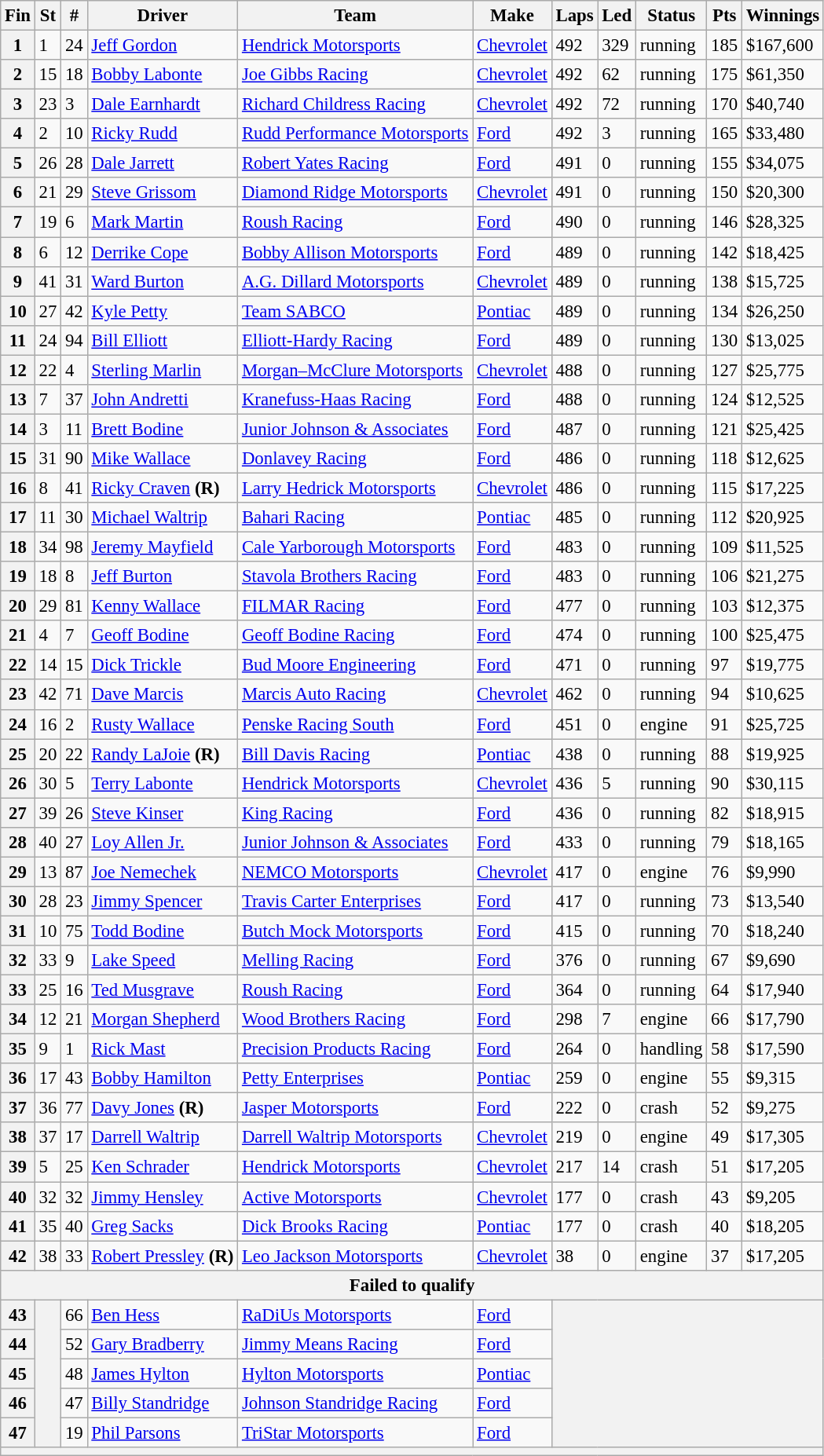<table class="wikitable" style="font-size:95%">
<tr>
<th>Fin</th>
<th>St</th>
<th>#</th>
<th>Driver</th>
<th>Team</th>
<th>Make</th>
<th>Laps</th>
<th>Led</th>
<th>Status</th>
<th>Pts</th>
<th>Winnings</th>
</tr>
<tr>
<th>1</th>
<td>1</td>
<td>24</td>
<td><a href='#'>Jeff Gordon</a></td>
<td><a href='#'>Hendrick Motorsports</a></td>
<td><a href='#'>Chevrolet</a></td>
<td>492</td>
<td>329</td>
<td>running</td>
<td>185</td>
<td>$167,600</td>
</tr>
<tr>
<th>2</th>
<td>15</td>
<td>18</td>
<td><a href='#'>Bobby Labonte</a></td>
<td><a href='#'>Joe Gibbs Racing</a></td>
<td><a href='#'>Chevrolet</a></td>
<td>492</td>
<td>62</td>
<td>running</td>
<td>175</td>
<td>$61,350</td>
</tr>
<tr>
<th>3</th>
<td>23</td>
<td>3</td>
<td><a href='#'>Dale Earnhardt</a></td>
<td><a href='#'>Richard Childress Racing</a></td>
<td><a href='#'>Chevrolet</a></td>
<td>492</td>
<td>72</td>
<td>running</td>
<td>170</td>
<td>$40,740</td>
</tr>
<tr>
<th>4</th>
<td>2</td>
<td>10</td>
<td><a href='#'>Ricky Rudd</a></td>
<td><a href='#'>Rudd Performance Motorsports</a></td>
<td><a href='#'>Ford</a></td>
<td>492</td>
<td>3</td>
<td>running</td>
<td>165</td>
<td>$33,480</td>
</tr>
<tr>
<th>5</th>
<td>26</td>
<td>28</td>
<td><a href='#'>Dale Jarrett</a></td>
<td><a href='#'>Robert Yates Racing</a></td>
<td><a href='#'>Ford</a></td>
<td>491</td>
<td>0</td>
<td>running</td>
<td>155</td>
<td>$34,075</td>
</tr>
<tr>
<th>6</th>
<td>21</td>
<td>29</td>
<td><a href='#'>Steve Grissom</a></td>
<td><a href='#'>Diamond Ridge Motorsports</a></td>
<td><a href='#'>Chevrolet</a></td>
<td>491</td>
<td>0</td>
<td>running</td>
<td>150</td>
<td>$20,300</td>
</tr>
<tr>
<th>7</th>
<td>19</td>
<td>6</td>
<td><a href='#'>Mark Martin</a></td>
<td><a href='#'>Roush Racing</a></td>
<td><a href='#'>Ford</a></td>
<td>490</td>
<td>0</td>
<td>running</td>
<td>146</td>
<td>$28,325</td>
</tr>
<tr>
<th>8</th>
<td>6</td>
<td>12</td>
<td><a href='#'>Derrike Cope</a></td>
<td><a href='#'>Bobby Allison Motorsports</a></td>
<td><a href='#'>Ford</a></td>
<td>489</td>
<td>0</td>
<td>running</td>
<td>142</td>
<td>$18,425</td>
</tr>
<tr>
<th>9</th>
<td>41</td>
<td>31</td>
<td><a href='#'>Ward Burton</a></td>
<td><a href='#'>A.G. Dillard Motorsports</a></td>
<td><a href='#'>Chevrolet</a></td>
<td>489</td>
<td>0</td>
<td>running</td>
<td>138</td>
<td>$15,725</td>
</tr>
<tr>
<th>10</th>
<td>27</td>
<td>42</td>
<td><a href='#'>Kyle Petty</a></td>
<td><a href='#'>Team SABCO</a></td>
<td><a href='#'>Pontiac</a></td>
<td>489</td>
<td>0</td>
<td>running</td>
<td>134</td>
<td>$26,250</td>
</tr>
<tr>
<th>11</th>
<td>24</td>
<td>94</td>
<td><a href='#'>Bill Elliott</a></td>
<td><a href='#'>Elliott-Hardy Racing</a></td>
<td><a href='#'>Ford</a></td>
<td>489</td>
<td>0</td>
<td>running</td>
<td>130</td>
<td>$13,025</td>
</tr>
<tr>
<th>12</th>
<td>22</td>
<td>4</td>
<td><a href='#'>Sterling Marlin</a></td>
<td><a href='#'>Morgan–McClure Motorsports</a></td>
<td><a href='#'>Chevrolet</a></td>
<td>488</td>
<td>0</td>
<td>running</td>
<td>127</td>
<td>$25,775</td>
</tr>
<tr>
<th>13</th>
<td>7</td>
<td>37</td>
<td><a href='#'>John Andretti</a></td>
<td><a href='#'>Kranefuss-Haas Racing</a></td>
<td><a href='#'>Ford</a></td>
<td>488</td>
<td>0</td>
<td>running</td>
<td>124</td>
<td>$12,525</td>
</tr>
<tr>
<th>14</th>
<td>3</td>
<td>11</td>
<td><a href='#'>Brett Bodine</a></td>
<td><a href='#'>Junior Johnson & Associates</a></td>
<td><a href='#'>Ford</a></td>
<td>487</td>
<td>0</td>
<td>running</td>
<td>121</td>
<td>$25,425</td>
</tr>
<tr>
<th>15</th>
<td>31</td>
<td>90</td>
<td><a href='#'>Mike Wallace</a></td>
<td><a href='#'>Donlavey Racing</a></td>
<td><a href='#'>Ford</a></td>
<td>486</td>
<td>0</td>
<td>running</td>
<td>118</td>
<td>$12,625</td>
</tr>
<tr>
<th>16</th>
<td>8</td>
<td>41</td>
<td><a href='#'>Ricky Craven</a> <strong>(R)</strong></td>
<td><a href='#'>Larry Hedrick Motorsports</a></td>
<td><a href='#'>Chevrolet</a></td>
<td>486</td>
<td>0</td>
<td>running</td>
<td>115</td>
<td>$17,225</td>
</tr>
<tr>
<th>17</th>
<td>11</td>
<td>30</td>
<td><a href='#'>Michael Waltrip</a></td>
<td><a href='#'>Bahari Racing</a></td>
<td><a href='#'>Pontiac</a></td>
<td>485</td>
<td>0</td>
<td>running</td>
<td>112</td>
<td>$20,925</td>
</tr>
<tr>
<th>18</th>
<td>34</td>
<td>98</td>
<td><a href='#'>Jeremy Mayfield</a></td>
<td><a href='#'>Cale Yarborough Motorsports</a></td>
<td><a href='#'>Ford</a></td>
<td>483</td>
<td>0</td>
<td>running</td>
<td>109</td>
<td>$11,525</td>
</tr>
<tr>
<th>19</th>
<td>18</td>
<td>8</td>
<td><a href='#'>Jeff Burton</a></td>
<td><a href='#'>Stavola Brothers Racing</a></td>
<td><a href='#'>Ford</a></td>
<td>483</td>
<td>0</td>
<td>running</td>
<td>106</td>
<td>$21,275</td>
</tr>
<tr>
<th>20</th>
<td>29</td>
<td>81</td>
<td><a href='#'>Kenny Wallace</a></td>
<td><a href='#'>FILMAR Racing</a></td>
<td><a href='#'>Ford</a></td>
<td>477</td>
<td>0</td>
<td>running</td>
<td>103</td>
<td>$12,375</td>
</tr>
<tr>
<th>21</th>
<td>4</td>
<td>7</td>
<td><a href='#'>Geoff Bodine</a></td>
<td><a href='#'>Geoff Bodine Racing</a></td>
<td><a href='#'>Ford</a></td>
<td>474</td>
<td>0</td>
<td>running</td>
<td>100</td>
<td>$25,475</td>
</tr>
<tr>
<th>22</th>
<td>14</td>
<td>15</td>
<td><a href='#'>Dick Trickle</a></td>
<td><a href='#'>Bud Moore Engineering</a></td>
<td><a href='#'>Ford</a></td>
<td>471</td>
<td>0</td>
<td>running</td>
<td>97</td>
<td>$19,775</td>
</tr>
<tr>
<th>23</th>
<td>42</td>
<td>71</td>
<td><a href='#'>Dave Marcis</a></td>
<td><a href='#'>Marcis Auto Racing</a></td>
<td><a href='#'>Chevrolet</a></td>
<td>462</td>
<td>0</td>
<td>running</td>
<td>94</td>
<td>$10,625</td>
</tr>
<tr>
<th>24</th>
<td>16</td>
<td>2</td>
<td><a href='#'>Rusty Wallace</a></td>
<td><a href='#'>Penske Racing South</a></td>
<td><a href='#'>Ford</a></td>
<td>451</td>
<td>0</td>
<td>engine</td>
<td>91</td>
<td>$25,725</td>
</tr>
<tr>
<th>25</th>
<td>20</td>
<td>22</td>
<td><a href='#'>Randy LaJoie</a> <strong>(R)</strong></td>
<td><a href='#'>Bill Davis Racing</a></td>
<td><a href='#'>Pontiac</a></td>
<td>438</td>
<td>0</td>
<td>running</td>
<td>88</td>
<td>$19,925</td>
</tr>
<tr>
<th>26</th>
<td>30</td>
<td>5</td>
<td><a href='#'>Terry Labonte</a></td>
<td><a href='#'>Hendrick Motorsports</a></td>
<td><a href='#'>Chevrolet</a></td>
<td>436</td>
<td>5</td>
<td>running</td>
<td>90</td>
<td>$30,115</td>
</tr>
<tr>
<th>27</th>
<td>39</td>
<td>26</td>
<td><a href='#'>Steve Kinser</a></td>
<td><a href='#'>King Racing</a></td>
<td><a href='#'>Ford</a></td>
<td>436</td>
<td>0</td>
<td>running</td>
<td>82</td>
<td>$18,915</td>
</tr>
<tr>
<th>28</th>
<td>40</td>
<td>27</td>
<td><a href='#'>Loy Allen Jr.</a></td>
<td><a href='#'>Junior Johnson & Associates</a></td>
<td><a href='#'>Ford</a></td>
<td>433</td>
<td>0</td>
<td>running</td>
<td>79</td>
<td>$18,165</td>
</tr>
<tr>
<th>29</th>
<td>13</td>
<td>87</td>
<td><a href='#'>Joe Nemechek</a></td>
<td><a href='#'>NEMCO Motorsports</a></td>
<td><a href='#'>Chevrolet</a></td>
<td>417</td>
<td>0</td>
<td>engine</td>
<td>76</td>
<td>$9,990</td>
</tr>
<tr>
<th>30</th>
<td>28</td>
<td>23</td>
<td><a href='#'>Jimmy Spencer</a></td>
<td><a href='#'>Travis Carter Enterprises</a></td>
<td><a href='#'>Ford</a></td>
<td>417</td>
<td>0</td>
<td>running</td>
<td>73</td>
<td>$13,540</td>
</tr>
<tr>
<th>31</th>
<td>10</td>
<td>75</td>
<td><a href='#'>Todd Bodine</a></td>
<td><a href='#'>Butch Mock Motorsports</a></td>
<td><a href='#'>Ford</a></td>
<td>415</td>
<td>0</td>
<td>running</td>
<td>70</td>
<td>$18,240</td>
</tr>
<tr>
<th>32</th>
<td>33</td>
<td>9</td>
<td><a href='#'>Lake Speed</a></td>
<td><a href='#'>Melling Racing</a></td>
<td><a href='#'>Ford</a></td>
<td>376</td>
<td>0</td>
<td>running</td>
<td>67</td>
<td>$9,690</td>
</tr>
<tr>
<th>33</th>
<td>25</td>
<td>16</td>
<td><a href='#'>Ted Musgrave</a></td>
<td><a href='#'>Roush Racing</a></td>
<td><a href='#'>Ford</a></td>
<td>364</td>
<td>0</td>
<td>running</td>
<td>64</td>
<td>$17,940</td>
</tr>
<tr>
<th>34</th>
<td>12</td>
<td>21</td>
<td><a href='#'>Morgan Shepherd</a></td>
<td><a href='#'>Wood Brothers Racing</a></td>
<td><a href='#'>Ford</a></td>
<td>298</td>
<td>7</td>
<td>engine</td>
<td>66</td>
<td>$17,790</td>
</tr>
<tr>
<th>35</th>
<td>9</td>
<td>1</td>
<td><a href='#'>Rick Mast</a></td>
<td><a href='#'>Precision Products Racing</a></td>
<td><a href='#'>Ford</a></td>
<td>264</td>
<td>0</td>
<td>handling</td>
<td>58</td>
<td>$17,590</td>
</tr>
<tr>
<th>36</th>
<td>17</td>
<td>43</td>
<td><a href='#'>Bobby Hamilton</a></td>
<td><a href='#'>Petty Enterprises</a></td>
<td><a href='#'>Pontiac</a></td>
<td>259</td>
<td>0</td>
<td>engine</td>
<td>55</td>
<td>$9,315</td>
</tr>
<tr>
<th>37</th>
<td>36</td>
<td>77</td>
<td><a href='#'>Davy Jones</a> <strong>(R)</strong></td>
<td><a href='#'>Jasper Motorsports</a></td>
<td><a href='#'>Ford</a></td>
<td>222</td>
<td>0</td>
<td>crash</td>
<td>52</td>
<td>$9,275</td>
</tr>
<tr>
<th>38</th>
<td>37</td>
<td>17</td>
<td><a href='#'>Darrell Waltrip</a></td>
<td><a href='#'>Darrell Waltrip Motorsports</a></td>
<td><a href='#'>Chevrolet</a></td>
<td>219</td>
<td>0</td>
<td>engine</td>
<td>49</td>
<td>$17,305</td>
</tr>
<tr>
<th>39</th>
<td>5</td>
<td>25</td>
<td><a href='#'>Ken Schrader</a></td>
<td><a href='#'>Hendrick Motorsports</a></td>
<td><a href='#'>Chevrolet</a></td>
<td>217</td>
<td>14</td>
<td>crash</td>
<td>51</td>
<td>$17,205</td>
</tr>
<tr>
<th>40</th>
<td>32</td>
<td>32</td>
<td><a href='#'>Jimmy Hensley</a></td>
<td><a href='#'>Active Motorsports</a></td>
<td><a href='#'>Chevrolet</a></td>
<td>177</td>
<td>0</td>
<td>crash</td>
<td>43</td>
<td>$9,205</td>
</tr>
<tr>
<th>41</th>
<td>35</td>
<td>40</td>
<td><a href='#'>Greg Sacks</a></td>
<td><a href='#'>Dick Brooks Racing</a></td>
<td><a href='#'>Pontiac</a></td>
<td>177</td>
<td>0</td>
<td>crash</td>
<td>40</td>
<td>$18,205</td>
</tr>
<tr>
<th>42</th>
<td>38</td>
<td>33</td>
<td><a href='#'>Robert Pressley</a> <strong>(R)</strong></td>
<td><a href='#'>Leo Jackson Motorsports</a></td>
<td><a href='#'>Chevrolet</a></td>
<td>38</td>
<td>0</td>
<td>engine</td>
<td>37</td>
<td>$17,205</td>
</tr>
<tr>
<th colspan="11">Failed to qualify</th>
</tr>
<tr>
<th>43</th>
<th rowspan="5"></th>
<td>66</td>
<td><a href='#'>Ben Hess</a></td>
<td><a href='#'>RaDiUs Motorsports</a></td>
<td><a href='#'>Ford</a></td>
<th colspan="5" rowspan="5"></th>
</tr>
<tr>
<th>44</th>
<td>52</td>
<td><a href='#'>Gary Bradberry</a></td>
<td><a href='#'>Jimmy Means Racing</a></td>
<td><a href='#'>Ford</a></td>
</tr>
<tr>
<th>45</th>
<td>48</td>
<td><a href='#'>James Hylton</a></td>
<td><a href='#'>Hylton Motorsports</a></td>
<td><a href='#'>Pontiac</a></td>
</tr>
<tr>
<th>46</th>
<td>47</td>
<td><a href='#'>Billy Standridge</a></td>
<td><a href='#'>Johnson Standridge Racing</a></td>
<td><a href='#'>Ford</a></td>
</tr>
<tr>
<th>47</th>
<td>19</td>
<td><a href='#'>Phil Parsons</a></td>
<td><a href='#'>TriStar Motorsports</a></td>
<td><a href='#'>Ford</a></td>
</tr>
<tr>
<th colspan="11"></th>
</tr>
</table>
